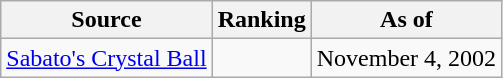<table class="wikitable">
<tr>
<th>Source</th>
<th>Ranking</th>
<th>As of</th>
</tr>
<tr>
<td><a href='#'>Sabato's Crystal Ball</a></td>
<td></td>
<td>November 4, 2002</td>
</tr>
</table>
